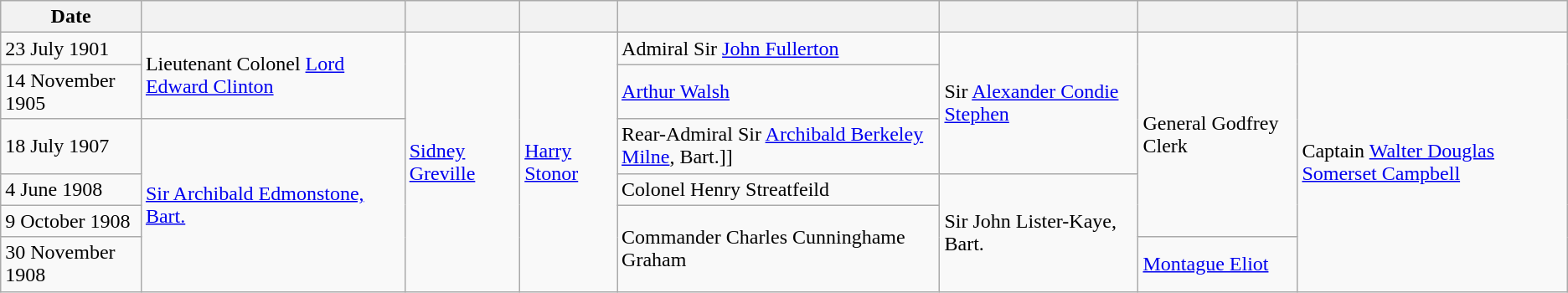<table class="wikitable">
<tr>
<th>Date</th>
<th></th>
<th></th>
<th></th>
<th></th>
<th></th>
<th></th>
<th></th>
</tr>
<tr>
<td>23 July 1901</td>
<td rowspan=2>Lieutenant Colonel <a href='#'>Lord Edward Clinton</a></td>
<td rowspan=6><a href='#'>Sidney Greville</a></td>
<td rowspan=6><a href='#'>Harry Stonor</a></td>
<td rowspan=1>Admiral Sir <a href='#'>John Fullerton</a></td>
<td rowspan=3>Sir <a href='#'>Alexander Condie Stephen</a></td>
<td rowspan=5>General Godfrey Clerk</td>
<td rowspan=6>Captain <a href='#'>Walter Douglas Somerset Campbell</a></td>
</tr>
<tr>
<td>14 November 1905</td>
<td rowspan=1><a href='#'>Arthur Walsh</a></td>
</tr>
<tr>
<td>18 July 1907</td>
<td rowspan=4><a href='#'>Sir Archibald Edmonstone, Bart.</a></td>
<td rowspan=1>Rear-Admiral Sir <a href='#'>Archibald Berkeley Milne</a>, Bart.]]</td>
</tr>
<tr>
<td>4 June 1908</td>
<td rowspan=1>Colonel Henry Streatfeild</td>
<td rowspan=3>Sir John Lister-Kaye, Bart.</td>
</tr>
<tr>
<td>9 October 1908</td>
<td rowspan=2>Commander Charles Cunninghame Graham</td>
</tr>
<tr>
<td>30 November 1908</td>
<td rowspan=1><a href='#'>Montague Eliot</a></td>
</tr>
</table>
